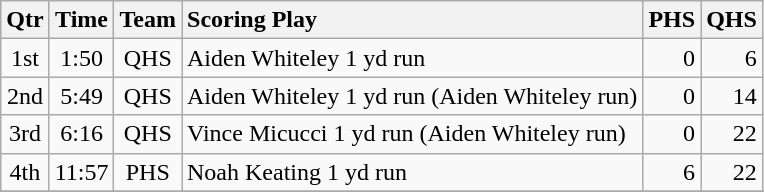<table class="wikitable">
<tr>
<th style="text-align: center;">Qtr</th>
<th style="text-align: center;">Time</th>
<th style="text-align: center;">Team</th>
<th style="text-align: left;">Scoring Play</th>
<th style="text-align: right;">PHS</th>
<th style="text-align: right;">QHS</th>
</tr>
<tr>
<td style="text-align: center;">1st</td>
<td style="text-align: center;">1:50</td>
<td style="text-align: center;">QHS</td>
<td style="text-align: left;">Aiden Whiteley 1 yd run</td>
<td style="text-align: right;">0</td>
<td style="text-align: right;">6</td>
</tr>
<tr>
<td style="text-align: center;">2nd</td>
<td style="text-align: center;">5:49</td>
<td style="text-align: center;">QHS</td>
<td style="text-align: left;">Aiden Whiteley 1 yd run (Aiden Whiteley run)</td>
<td style="text-align: right;">0</td>
<td style="text-align: right;">14</td>
</tr>
<tr>
<td style="text-align: center;">3rd</td>
<td style="text-align: center;">6:16</td>
<td style="text-align: center;">QHS</td>
<td style="text-align: left;">Vince Micucci 1 yd run (Aiden Whiteley run)</td>
<td style="text-align: right;">0</td>
<td style="text-align: right;">22</td>
</tr>
<tr>
<td style="text-align: center;">4th</td>
<td style="text-align: center;">11:57</td>
<td style="text-align: center;">PHS</td>
<td style="text-align: left;">Noah Keating 1 yd run</td>
<td style="text-align: right;">6</td>
<td style="text-align: right;">22</td>
</tr>
<tr>
</tr>
</table>
